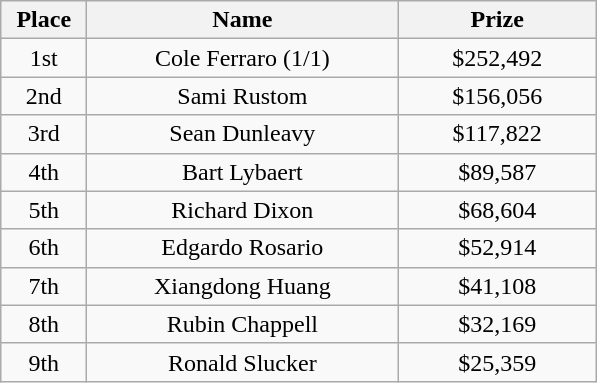<table class="wikitable">
<tr>
<th width="50">Place</th>
<th width="200">Name</th>
<th width="125">Prize</th>
</tr>
<tr>
<td align = "center">1st</td>
<td align = "center">Cole Ferraro (1/1)</td>
<td align="center">$252,492</td>
</tr>
<tr>
<td align = "center">2nd</td>
<td align = "center">Sami Rustom</td>
<td align="center">$156,056</td>
</tr>
<tr>
<td align = "center">3rd</td>
<td align = "center">Sean Dunleavy</td>
<td align="center">$117,822</td>
</tr>
<tr>
<td align = "center">4th</td>
<td align = "center">Bart Lybaert</td>
<td align="center">$89,587</td>
</tr>
<tr>
<td align = "center">5th</td>
<td align = "center">Richard Dixon</td>
<td align="center">$68,604</td>
</tr>
<tr>
<td align = "center">6th</td>
<td align = "center">Edgardo Rosario</td>
<td align="center">$52,914</td>
</tr>
<tr>
<td align = "center">7th</td>
<td align = "center">Xiangdong Huang</td>
<td align="center">$41,108</td>
</tr>
<tr>
<td align = "center">8th</td>
<td align = "center">Rubin Chappell</td>
<td align="center">$32,169</td>
</tr>
<tr>
<td align = "center">9th</td>
<td align = "center">Ronald Slucker</td>
<td align="center">$25,359</td>
</tr>
</table>
